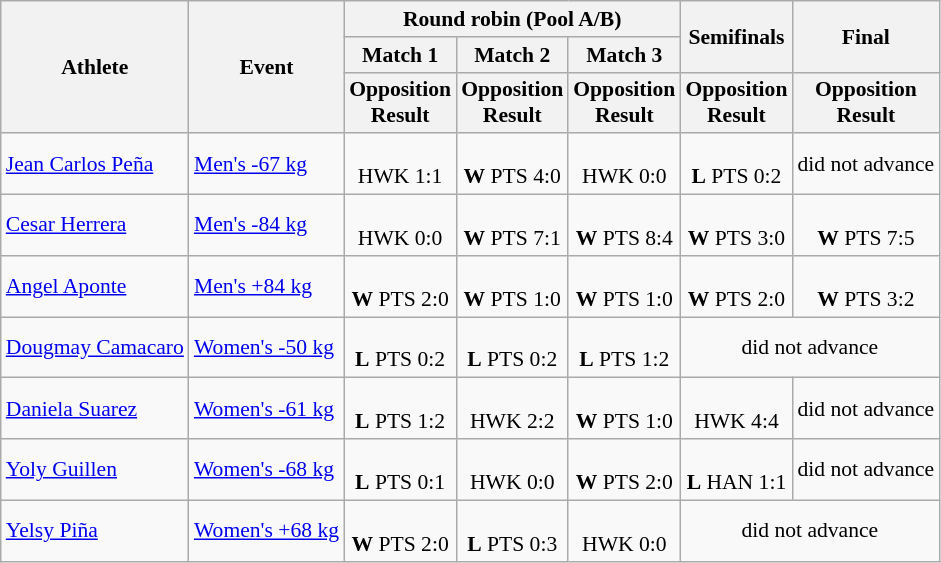<table class="wikitable" style="font-size:90%;">
<tr>
<th rowspan=3>Athlete</th>
<th rowspan=3>Event</th>
<th colspan=3>Round robin (Pool A/B)</th>
<th rowspan=2>Semifinals</th>
<th rowspan=2>Final</th>
</tr>
<tr>
<th>Match 1</th>
<th>Match 2</th>
<th>Match 3</th>
</tr>
<tr>
<th>Opposition<br>Result</th>
<th>Opposition<br>Result</th>
<th>Opposition<br>Result</th>
<th>Opposition<br>Result</th>
<th>Opposition<br>Result</th>
</tr>
<tr>
<td><a href='#'>Jean Carlos Peña</a></td>
<td><a href='#'>Men's -67 kg</a></td>
<td align=center><br>HWK 1:1</td>
<td align=center><br><strong>W</strong> PTS 4:0</td>
<td align=center><br>HWK 0:0</td>
<td align=center><br><strong>L</strong> PTS 0:2<br></td>
<td style="text-align:center;" colspan="7">did not advance</td>
</tr>
<tr>
<td><a href='#'>Cesar Herrera</a></td>
<td><a href='#'>Men's -84 kg</a></td>
<td align=center><br>HWK 0:0</td>
<td align=center><br><strong>W</strong> PTS 7:1</td>
<td align=center><br><strong>W</strong> PTS 8:4</td>
<td align=center><br><strong>W</strong> PTS 3:0</td>
<td align=center><br><strong>W</strong> PTS 7:5<br></td>
</tr>
<tr>
<td><a href='#'>Angel Aponte</a></td>
<td><a href='#'>Men's +84 kg</a></td>
<td align=center><br><strong>W</strong> PTS 2:0</td>
<td align=center><br><strong>W</strong> PTS 1:0</td>
<td align=center><br><strong>W</strong> PTS 1:0</td>
<td align=center><br><strong>W</strong> PTS 2:0</td>
<td align=center><br><strong>W</strong> PTS 3:2<br></td>
</tr>
<tr>
<td><a href='#'>Dougmay Camacaro</a></td>
<td><a href='#'>Women's -50 kg</a></td>
<td align=center><br><strong>L</strong> PTS 0:2</td>
<td align=center><br><strong>L</strong> PTS 0:2</td>
<td align=center><br><strong>L</strong> PTS 1:2</td>
<td style="text-align:center;" colspan="7">did not advance</td>
</tr>
<tr>
<td><a href='#'>Daniela Suarez</a></td>
<td><a href='#'>Women's -61 kg</a></td>
<td align=center><br><strong>L</strong> PTS 1:2</td>
<td align=center><br>HWK 2:2</td>
<td align=center><br><strong>W</strong> PTS 1:0</td>
<td align=center><br>HWK 4:4<br></td>
<td style="text-align:center;" colspan="7">did not advance</td>
</tr>
<tr>
<td><a href='#'>Yoly Guillen</a></td>
<td><a href='#'>Women's -68 kg</a></td>
<td align=center><br><strong>L</strong> PTS 0:1</td>
<td align=center><br>HWK 0:0</td>
<td align=center><br><strong>W</strong> PTS 2:0</td>
<td align=center><br><strong>L</strong> HAN 1:1<br></td>
<td style="text-align:center;" colspan="7">did not advance</td>
</tr>
<tr>
<td><a href='#'>Yelsy Piña</a></td>
<td><a href='#'>Women's +68 kg</a></td>
<td align=center><br><strong>W</strong> PTS 2:0</td>
<td align=center><br><strong>L</strong> PTS 0:3</td>
<td align=center><br>HWK 0:0</td>
<td style="text-align:center;" colspan="7">did not advance</td>
</tr>
</table>
